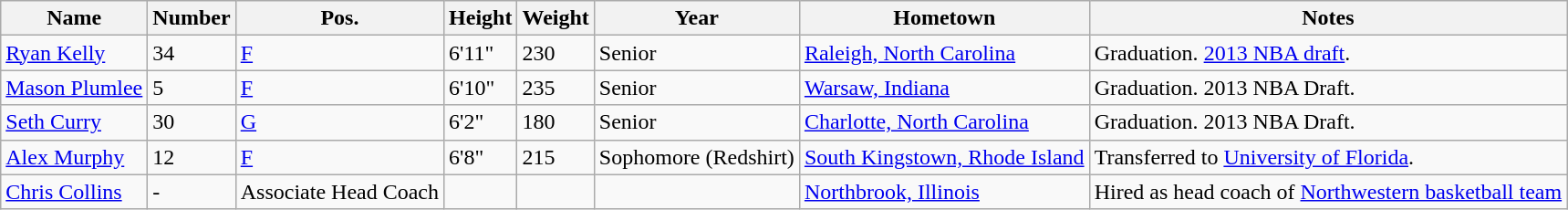<table class="wikitable sortable" border="1">
<tr>
<th>Name</th>
<th>Number</th>
<th>Pos.</th>
<th>Height</th>
<th>Weight</th>
<th>Year</th>
<th>Hometown</th>
<th class="unsortable">Notes</th>
</tr>
<tr>
<td sortname><a href='#'>Ryan Kelly</a></td>
<td>34</td>
<td><a href='#'>F</a></td>
<td>6'11"</td>
<td>230</td>
<td>Senior</td>
<td><a href='#'>Raleigh, North Carolina</a></td>
<td>Graduation. <a href='#'>2013 NBA draft</a>.</td>
</tr>
<tr>
<td sortname><a href='#'>Mason Plumlee</a></td>
<td>5</td>
<td><a href='#'>F</a></td>
<td>6'10"</td>
<td>235</td>
<td>Senior</td>
<td><a href='#'>Warsaw, Indiana</a></td>
<td>Graduation. 2013 NBA Draft.</td>
</tr>
<tr>
<td sortname><a href='#'>Seth Curry</a></td>
<td>30</td>
<td><a href='#'>G</a></td>
<td>6'2"</td>
<td>180</td>
<td>Senior</td>
<td><a href='#'>Charlotte, North Carolina</a></td>
<td>Graduation. 2013 NBA Draft.</td>
</tr>
<tr>
<td sortname><a href='#'>Alex Murphy</a></td>
<td>12</td>
<td><a href='#'>F</a></td>
<td>6'8"</td>
<td>215</td>
<td>Sophomore (Redshirt)</td>
<td><a href='#'>South Kingstown, Rhode Island</a></td>
<td>Transferred to <a href='#'>University of Florida</a>.</td>
</tr>
<tr>
<td sortname><a href='#'>Chris Collins</a></td>
<td>-</td>
<td>Associate Head Coach</td>
<td></td>
<td></td>
<td></td>
<td><a href='#'>Northbrook, Illinois</a></td>
<td>Hired as head coach of <a href='#'>Northwestern basketball team</a></td>
</tr>
</table>
